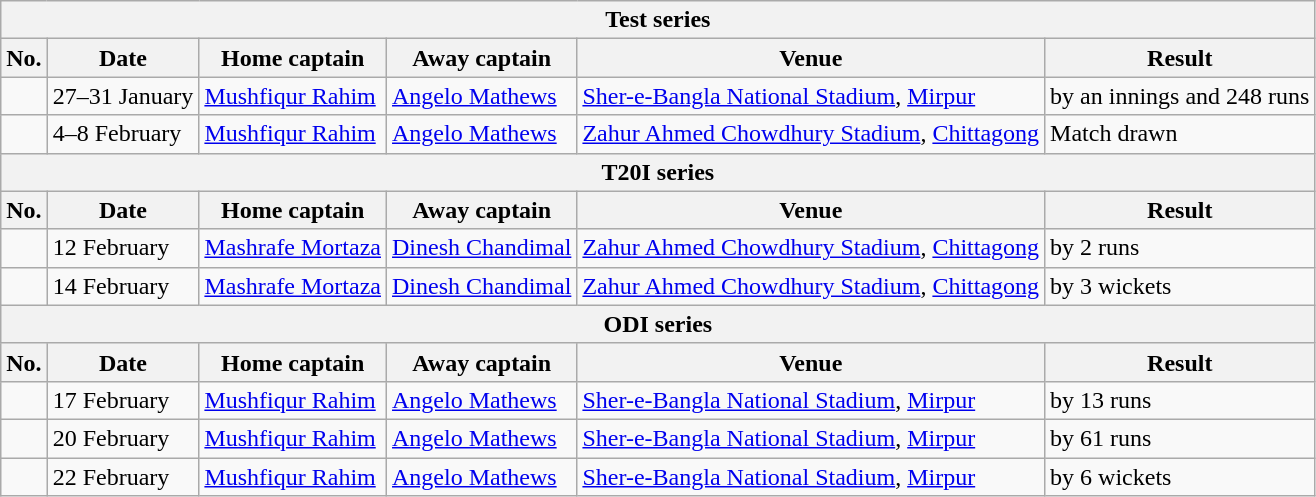<table class="wikitable">
<tr>
<th colspan="9">Test series</th>
</tr>
<tr>
<th>No.</th>
<th>Date</th>
<th>Home captain</th>
<th>Away captain</th>
<th>Venue</th>
<th>Result</th>
</tr>
<tr>
<td></td>
<td>27–31 January</td>
<td><a href='#'>Mushfiqur Rahim</a></td>
<td><a href='#'>Angelo Mathews</a></td>
<td><a href='#'>Sher-e-Bangla National Stadium</a>, <a href='#'>Mirpur</a></td>
<td> by an innings and 248 runs</td>
</tr>
<tr>
<td></td>
<td>4–8 February</td>
<td><a href='#'>Mushfiqur Rahim</a></td>
<td><a href='#'>Angelo Mathews</a></td>
<td><a href='#'>Zahur Ahmed Chowdhury Stadium</a>, <a href='#'>Chittagong</a></td>
<td>Match drawn</td>
</tr>
<tr>
<th colspan="9">T20I series</th>
</tr>
<tr>
<th>No.</th>
<th>Date</th>
<th>Home captain</th>
<th>Away captain</th>
<th>Venue</th>
<th>Result</th>
</tr>
<tr>
<td></td>
<td>12 February</td>
<td><a href='#'>Mashrafe Mortaza</a></td>
<td><a href='#'>Dinesh Chandimal</a></td>
<td><a href='#'>Zahur Ahmed Chowdhury Stadium</a>, <a href='#'>Chittagong</a></td>
<td> by 2 runs</td>
</tr>
<tr>
<td></td>
<td>14 February</td>
<td><a href='#'>Mashrafe Mortaza</a></td>
<td><a href='#'>Dinesh Chandimal</a></td>
<td><a href='#'>Zahur Ahmed Chowdhury Stadium</a>, <a href='#'>Chittagong</a></td>
<td> by 3 wickets</td>
</tr>
<tr>
<th colspan="9">ODI series</th>
</tr>
<tr>
<th>No.</th>
<th>Date</th>
<th>Home captain</th>
<th>Away captain</th>
<th>Venue</th>
<th>Result</th>
</tr>
<tr>
<td></td>
<td>17 February</td>
<td><a href='#'>Mushfiqur Rahim</a></td>
<td><a href='#'>Angelo Mathews</a></td>
<td><a href='#'>Sher-e-Bangla National Stadium</a>, <a href='#'>Mirpur</a></td>
<td> by 13 runs</td>
</tr>
<tr>
<td></td>
<td>20 February</td>
<td><a href='#'>Mushfiqur Rahim</a></td>
<td><a href='#'>Angelo Mathews</a></td>
<td><a href='#'>Sher-e-Bangla National Stadium</a>, <a href='#'>Mirpur</a></td>
<td> by 61 runs</td>
</tr>
<tr>
<td></td>
<td>22 February</td>
<td><a href='#'>Mushfiqur Rahim</a></td>
<td><a href='#'>Angelo Mathews</a></td>
<td><a href='#'>Sher-e-Bangla National Stadium</a>, <a href='#'>Mirpur</a></td>
<td> by 6 wickets</td>
</tr>
</table>
